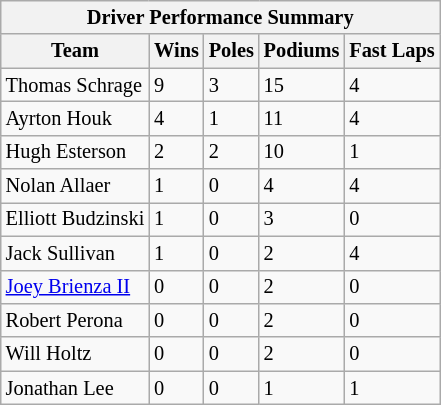<table class="wikitable sortable" style="font-size:85%;">
<tr>
<th colspan="5">Driver Performance Summary</th>
</tr>
<tr>
<th>Team</th>
<th>Wins</th>
<th>Poles</th>
<th>Podiums</th>
<th>Fast Laps</th>
</tr>
<tr>
<td> Thomas Schrage</td>
<td>9</td>
<td>3</td>
<td>15</td>
<td>4</td>
</tr>
<tr>
<td> Ayrton Houk</td>
<td>4</td>
<td>1</td>
<td>11</td>
<td>4</td>
</tr>
<tr>
<td> Hugh Esterson</td>
<td>2</td>
<td>2</td>
<td>10</td>
<td>1</td>
</tr>
<tr>
<td> Nolan Allaer</td>
<td>1</td>
<td>0</td>
<td>4</td>
<td>4</td>
</tr>
<tr>
<td> Elliott Budzinski</td>
<td>1</td>
<td>0</td>
<td>3</td>
<td>0</td>
</tr>
<tr>
<td> Jack Sullivan</td>
<td>1</td>
<td>0</td>
<td>2</td>
<td>4</td>
</tr>
<tr>
<td> <a href='#'>Joey Brienza II</a></td>
<td>0</td>
<td>0</td>
<td>2</td>
<td>0</td>
</tr>
<tr>
<td> Robert Perona</td>
<td>0</td>
<td>0</td>
<td>2</td>
<td>0</td>
</tr>
<tr>
<td> Will Holtz</td>
<td>0</td>
<td>0</td>
<td>2</td>
<td>0</td>
</tr>
<tr>
<td> Jonathan Lee</td>
<td>0</td>
<td>0</td>
<td>1</td>
<td>1</td>
</tr>
</table>
